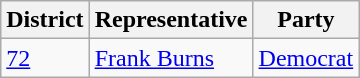<table class="wikitable">
<tr>
<th>District</th>
<th>Representative</th>
<th>Party</th>
</tr>
<tr>
<td><a href='#'>72</a></td>
<td><a href='#'>Frank Burns</a></td>
<td><a href='#'>Democrat</a></td>
</tr>
</table>
